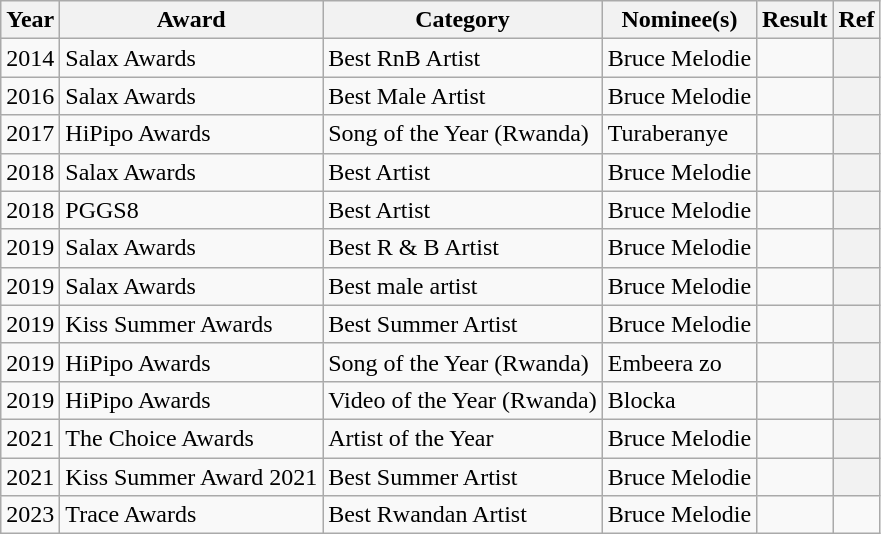<table class="wikitable">
<tr>
<th>Year</th>
<th>Award</th>
<th>Category</th>
<th>Nominee(s)</th>
<th>Result</th>
<th>Ref</th>
</tr>
<tr>
<td>2014</td>
<td>Salax Awards</td>
<td>Best RnB Artist</td>
<td>Bruce Melodie</td>
<td></td>
<th align=center></th>
</tr>
<tr>
<td>2016</td>
<td>Salax Awards</td>
<td>Best Male Artist</td>
<td>Bruce Melodie</td>
<td></td>
<th align=center></th>
</tr>
<tr>
<td>2017</td>
<td>HiPipo Awards</td>
<td>Song of the Year (Rwanda)</td>
<td>Turaberanye</td>
<td></td>
<th align=center></th>
</tr>
<tr>
<td>2018</td>
<td>Salax Awards</td>
<td>Best Artist</td>
<td>Bruce Melodie</td>
<td></td>
<th align=center></th>
</tr>
<tr>
<td>2018</td>
<td>PGGS8</td>
<td>Best Artist</td>
<td>Bruce Melodie</td>
<td></td>
<th align=center></th>
</tr>
<tr>
<td>2019</td>
<td>Salax Awards</td>
<td>Best R & B Artist</td>
<td>Bruce Melodie</td>
<td></td>
<th align=center></th>
</tr>
<tr>
<td>2019</td>
<td>Salax Awards</td>
<td>Best male artist</td>
<td>Bruce Melodie</td>
<td></td>
<th align=center></th>
</tr>
<tr>
<td>2019</td>
<td>Kiss Summer Awards</td>
<td>Best Summer Artist</td>
<td>Bruce Melodie</td>
<td></td>
<th align=center></th>
</tr>
<tr>
<td>2019</td>
<td>HiPipo Awards</td>
<td>Song of the Year (Rwanda)</td>
<td>Embeera zo</td>
<td></td>
<th align=center></th>
</tr>
<tr>
<td>2019</td>
<td>HiPipo Awards</td>
<td>Video of the Year (Rwanda)</td>
<td>Blocka</td>
<td></td>
<th align=center></th>
</tr>
<tr>
<td>2021</td>
<td>The Choice Awards</td>
<td>Artist of the Year</td>
<td>Bruce Melodie</td>
<td></td>
<th align=center></th>
</tr>
<tr>
<td>2021</td>
<td>Kiss Summer Award 2021</td>
<td>Best Summer Artist</td>
<td>Bruce Melodie</td>
<td></td>
<th align=center></th>
</tr>
<tr>
<td>2023</td>
<td>Trace Awards</td>
<td>Best Rwandan Artist</td>
<td>Bruce Melodie</td>
<td></td>
</tr>
</table>
